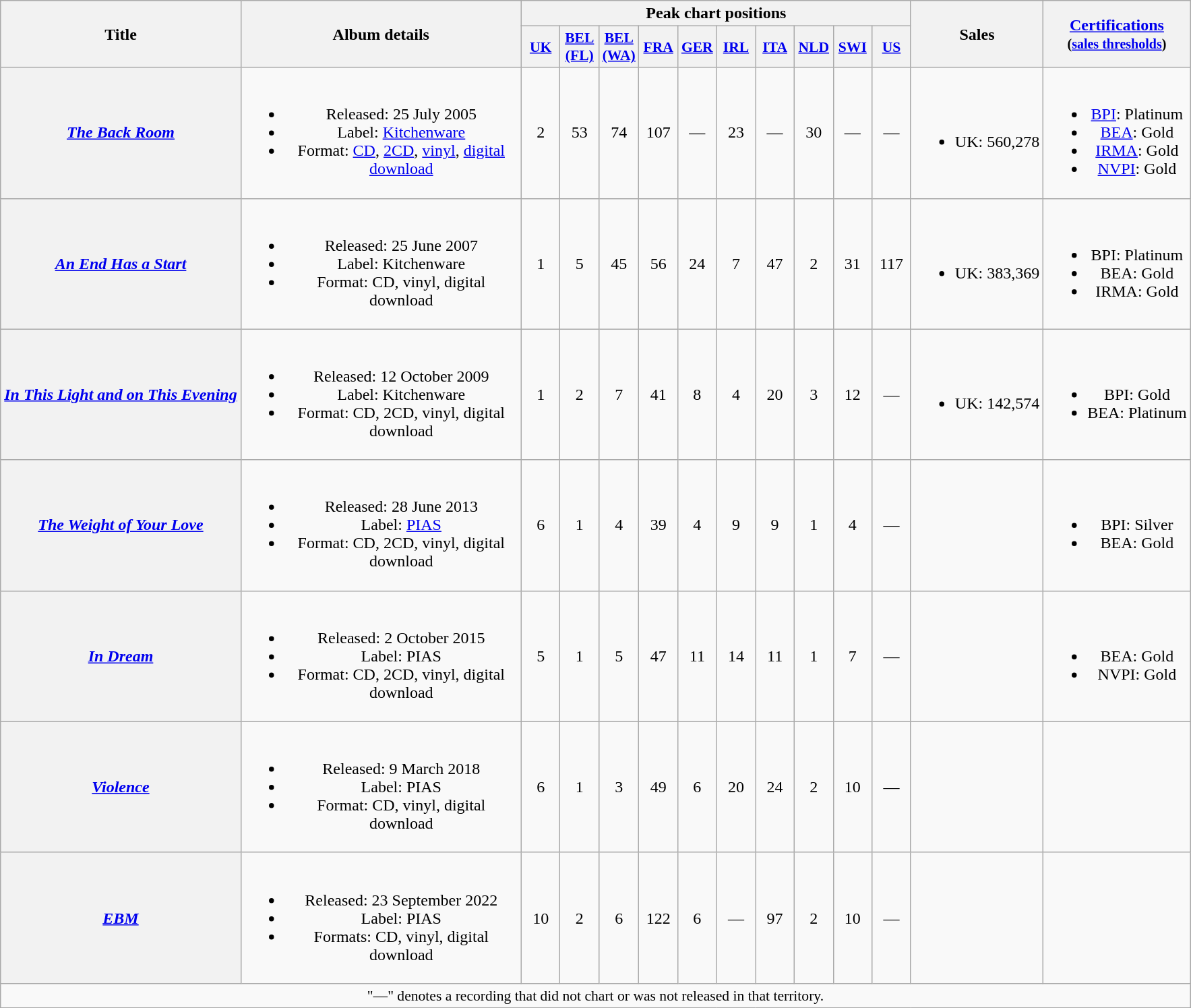<table class="wikitable plainrowheaders" style="text-align:center;" border="1">
<tr>
<th scope="col" rowspan="2">Title</th>
<th scope="col" rowspan="2" width="270">Album details</th>
<th scope="col" colspan="10">Peak chart positions</th>
<th scope="col" rowspan="2">Sales</th>
<th scope="col" rowspan="2"><a href='#'>Certifications</a><br><small>(<a href='#'>sales thresholds</a>)</small></th>
</tr>
<tr>
<th scope="col" style="width:2.2em;font-size:90%;"><a href='#'>UK</a><br></th>
<th scope="col" style="width:2.2em;font-size:90%;"><a href='#'>BEL<br>(FL)</a><br></th>
<th scope="col" style="width:2.2em;font-size:90%;"><a href='#'>BEL<br>(WA)</a><br></th>
<th scope="col" style="width:2.2em;font-size:90%;"><a href='#'>FRA</a><br></th>
<th scope="col" style="width:2.2em;font-size:90%;"><a href='#'>GER</a><br></th>
<th scope="col" style="width:2.2em;font-size:90%;"><a href='#'>IRL</a><br></th>
<th scope="col" style="width:2.2em;font-size:90%;"><a href='#'>ITA</a><br></th>
<th scope="col" style="width:2.2em;font-size:90%;"><a href='#'>NLD</a><br></th>
<th scope="col" style="width:2.2em;font-size:90%;"><a href='#'>SWI</a><br></th>
<th scope="col" style="width:2.2em;font-size:90%;"><a href='#'>US</a><br></th>
</tr>
<tr>
<th scope="row"><em><a href='#'>The Back Room</a></em></th>
<td><br><ul><li>Released: 25 July 2005</li><li>Label: <a href='#'>Kitchenware</a></li><li>Format: <a href='#'>CD</a>, <a href='#'>2CD</a>, <a href='#'>vinyl</a>, <a href='#'>digital download</a></li></ul></td>
<td>2</td>
<td>53</td>
<td>74</td>
<td>107</td>
<td>—</td>
<td>23</td>
<td>—</td>
<td>30</td>
<td>—</td>
<td>—</td>
<td><br><ul><li>UK: 560,278</li></ul></td>
<td><br><ul><li><a href='#'>BPI</a>: Platinum</li><li><a href='#'>BEA</a>: Gold</li><li><a href='#'>IRMA</a>: Gold</li><li><a href='#'>NVPI</a>: Gold</li></ul></td>
</tr>
<tr>
<th scope="row"><em><a href='#'>An End Has a Start</a></em></th>
<td><br><ul><li>Released: 25 June 2007</li><li>Label: Kitchenware</li><li>Format: CD, vinyl, digital download</li></ul></td>
<td>1</td>
<td>5</td>
<td>45</td>
<td>56</td>
<td>24</td>
<td>7</td>
<td>47</td>
<td>2</td>
<td>31</td>
<td>117</td>
<td><br><ul><li>UK: 383,369</li></ul></td>
<td><br><ul><li>BPI: Platinum</li><li>BEA: Gold</li><li>IRMA: Gold</li></ul></td>
</tr>
<tr>
<th scope="row"><em><a href='#'>In This Light and on This Evening</a></em></th>
<td><br><ul><li>Released: 12 October 2009</li><li>Label: Kitchenware</li><li>Format: CD, 2CD, vinyl, digital download</li></ul></td>
<td>1</td>
<td>2</td>
<td>7</td>
<td>41</td>
<td>8</td>
<td>4</td>
<td>20</td>
<td>3</td>
<td>12</td>
<td>—</td>
<td><br><ul><li>UK: 142,574</li></ul></td>
<td><br><ul><li>BPI: Gold</li><li>BEA: Platinum</li></ul></td>
</tr>
<tr>
<th scope="row"><em><a href='#'>The Weight of Your Love</a></em></th>
<td><br><ul><li>Released: 28 June 2013</li><li>Label: <a href='#'>PIAS</a></li><li>Format: CD, 2CD, vinyl, digital download</li></ul></td>
<td>6</td>
<td>1</td>
<td>4</td>
<td>39</td>
<td>4</td>
<td>9</td>
<td>9</td>
<td>1</td>
<td>4</td>
<td>—</td>
<td></td>
<td><br><ul><li>BPI: Silver</li><li>BEA: Gold</li></ul></td>
</tr>
<tr>
<th scope="row"><em><a href='#'>In Dream</a></em></th>
<td><br><ul><li>Released: 2 October 2015</li><li>Label: PIAS</li><li>Format: CD, 2CD, vinyl, digital download</li></ul></td>
<td>5</td>
<td>1</td>
<td>5</td>
<td>47</td>
<td>11</td>
<td>14</td>
<td>11</td>
<td>1</td>
<td>7</td>
<td>—</td>
<td></td>
<td><br><ul><li>BEA: Gold</li><li>NVPI: Gold</li></ul></td>
</tr>
<tr>
<th scope="row"><em><a href='#'>Violence</a></em></th>
<td><br><ul><li>Released: 9 March 2018</li><li>Label: PIAS</li><li>Format: CD, vinyl, digital download</li></ul></td>
<td>6</td>
<td>1</td>
<td>3</td>
<td>49</td>
<td>6</td>
<td>20</td>
<td>24</td>
<td>2</td>
<td>10</td>
<td>—</td>
<td></td>
<td></td>
</tr>
<tr>
<th scope="row"><em><a href='#'>EBM</a></em></th>
<td><br><ul><li>Released: 23 September 2022</li><li>Label: PIAS</li><li>Formats: CD, vinyl, digital download</li></ul></td>
<td>10</td>
<td>2</td>
<td>6</td>
<td>122</td>
<td>6</td>
<td>—</td>
<td>97</td>
<td>2</td>
<td>10</td>
<td>—</td>
<td></td>
<td></td>
</tr>
<tr>
<td colspan="18" style="font-size:90%">"—" denotes a recording that did not chart or was not released in that territory.</td>
</tr>
</table>
